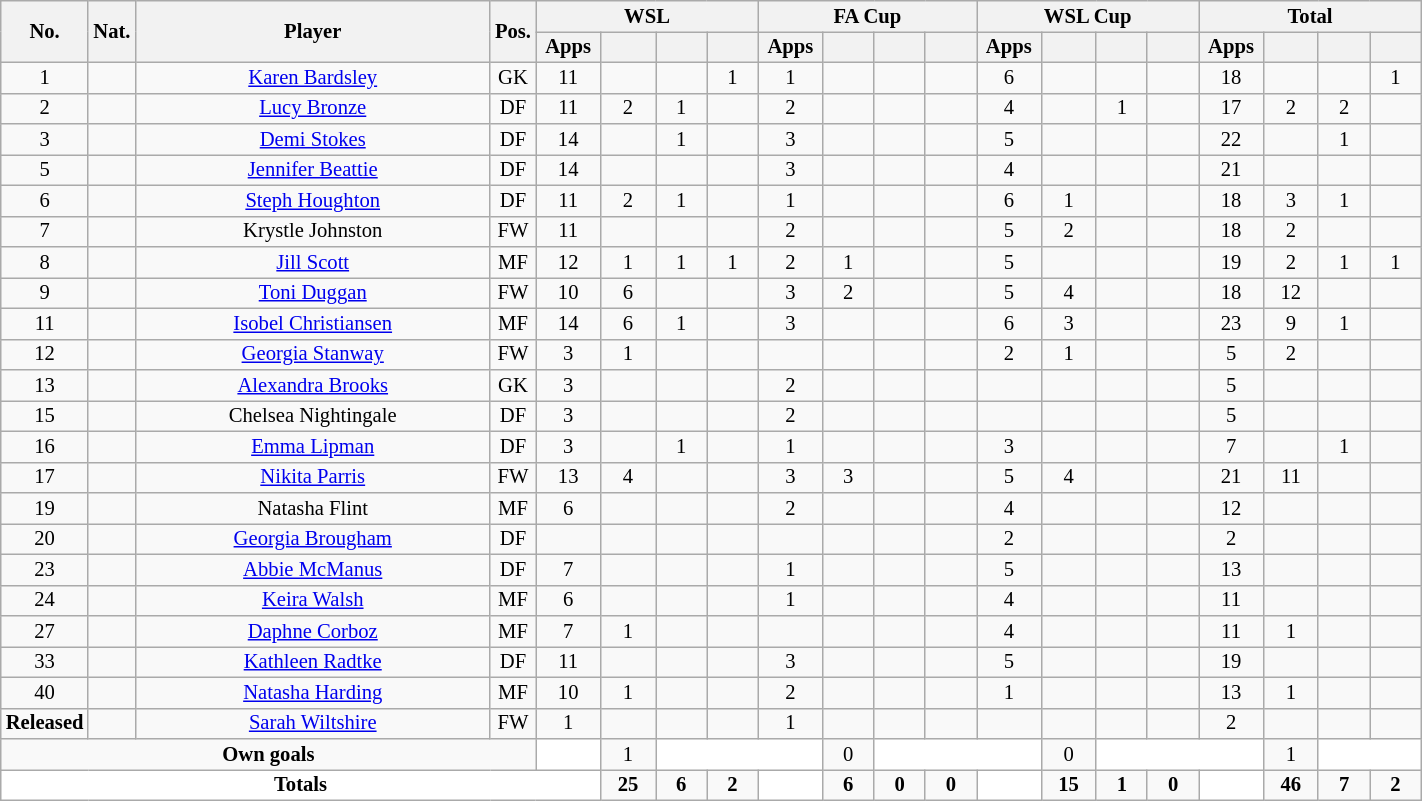<table class="wikitable sortable alternance"  style="font-size:86%; text-align:center; line-height:14px; width:75%;">
<tr>
<th rowspan="2" style="width:10px;"><strong>No.</strong></th>
<th rowspan="2" style="width:10px;"><strong>Nat.</strong></th>
<th rowspan="2" scope="col" style="width:325px;"><strong>Player</strong></th>
<th rowspan="2" style="width:10px;"><strong>Pos.</strong></th>
<th colspan="4"><strong>WSL</strong></th>
<th colspan="4"><strong>FA Cup</strong></th>
<th colspan="4"><strong>WSL Cup</strong></th>
<th colspan="4"><strong>Total</strong></th>
</tr>
<tr style="text-align:center;">
<th width=40><strong>Apps</strong></th>
<th width=40></th>
<th width=40></th>
<th width=40></th>
<th width=40><strong>Apps</strong></th>
<th width=40></th>
<th width=40></th>
<th width=40></th>
<th width=40><strong>Apps</strong></th>
<th width=40></th>
<th width=40></th>
<th width=40></th>
<th width=40><strong>Apps</strong></th>
<th width=40></th>
<th width=40></th>
<th width=40></th>
</tr>
<tr>
<td>1</td>
<td></td>
<td><a href='#'>Karen Bardsley</a></td>
<td>GK</td>
<td>11</td>
<td></td>
<td></td>
<td>1</td>
<td>1</td>
<td></td>
<td></td>
<td></td>
<td>6</td>
<td></td>
<td></td>
<td></td>
<td>18</td>
<td></td>
<td></td>
<td>1</td>
</tr>
<tr>
<td>2</td>
<td></td>
<td><a href='#'>Lucy Bronze</a></td>
<td>DF</td>
<td>11</td>
<td>2</td>
<td>1</td>
<td></td>
<td>2</td>
<td></td>
<td></td>
<td></td>
<td>4</td>
<td></td>
<td>1</td>
<td></td>
<td>17</td>
<td>2</td>
<td>2</td>
<td></td>
</tr>
<tr>
<td>3</td>
<td></td>
<td><a href='#'>Demi Stokes</a></td>
<td>DF</td>
<td>14</td>
<td></td>
<td>1</td>
<td></td>
<td>3</td>
<td></td>
<td></td>
<td></td>
<td>5</td>
<td></td>
<td></td>
<td></td>
<td>22</td>
<td></td>
<td>1</td>
<td></td>
</tr>
<tr>
<td>5</td>
<td></td>
<td><a href='#'>Jennifer Beattie</a></td>
<td>DF</td>
<td>14</td>
<td></td>
<td></td>
<td></td>
<td>3</td>
<td></td>
<td></td>
<td></td>
<td>4</td>
<td></td>
<td></td>
<td></td>
<td>21</td>
<td></td>
<td></td>
<td></td>
</tr>
<tr>
<td>6</td>
<td></td>
<td><a href='#'>Steph Houghton</a></td>
<td>DF</td>
<td>11</td>
<td>2</td>
<td>1</td>
<td></td>
<td>1</td>
<td></td>
<td></td>
<td></td>
<td>6</td>
<td>1</td>
<td></td>
<td></td>
<td>18</td>
<td>3</td>
<td>1</td>
<td></td>
</tr>
<tr>
<td>7</td>
<td></td>
<td>Krystle Johnston</td>
<td>FW</td>
<td>11</td>
<td></td>
<td></td>
<td></td>
<td>2</td>
<td></td>
<td></td>
<td></td>
<td>5</td>
<td>2</td>
<td></td>
<td></td>
<td>18</td>
<td>2</td>
<td></td>
<td></td>
</tr>
<tr>
<td>8</td>
<td></td>
<td><a href='#'>Jill Scott</a></td>
<td>MF</td>
<td>12</td>
<td>1</td>
<td>1</td>
<td>1</td>
<td>2</td>
<td>1</td>
<td></td>
<td></td>
<td>5</td>
<td></td>
<td></td>
<td></td>
<td>19</td>
<td>2</td>
<td>1</td>
<td>1</td>
</tr>
<tr>
<td>9</td>
<td></td>
<td><a href='#'>Toni Duggan</a></td>
<td>FW</td>
<td>10</td>
<td>6</td>
<td></td>
<td></td>
<td>3</td>
<td>2</td>
<td></td>
<td></td>
<td>5</td>
<td>4</td>
<td></td>
<td></td>
<td>18</td>
<td>12</td>
<td></td>
<td></td>
</tr>
<tr>
<td>11</td>
<td></td>
<td><a href='#'>Isobel Christiansen</a></td>
<td>MF</td>
<td>14</td>
<td>6</td>
<td>1</td>
<td></td>
<td>3</td>
<td></td>
<td></td>
<td></td>
<td>6</td>
<td>3</td>
<td></td>
<td></td>
<td>23</td>
<td>9</td>
<td>1</td>
<td></td>
</tr>
<tr>
<td>12</td>
<td></td>
<td><a href='#'>Georgia Stanway</a></td>
<td>FW</td>
<td>3</td>
<td>1</td>
<td></td>
<td></td>
<td></td>
<td></td>
<td></td>
<td></td>
<td>2</td>
<td>1</td>
<td></td>
<td></td>
<td>5</td>
<td>2</td>
<td></td>
<td></td>
</tr>
<tr>
<td>13</td>
<td></td>
<td><a href='#'>Alexandra Brooks</a></td>
<td>GK</td>
<td>3</td>
<td></td>
<td></td>
<td></td>
<td>2</td>
<td></td>
<td></td>
<td></td>
<td></td>
<td></td>
<td></td>
<td></td>
<td>5</td>
<td></td>
<td></td>
<td></td>
</tr>
<tr>
<td>15</td>
<td></td>
<td>Chelsea Nightingale</td>
<td>DF</td>
<td>3</td>
<td></td>
<td></td>
<td></td>
<td>2</td>
<td></td>
<td></td>
<td></td>
<td></td>
<td></td>
<td></td>
<td></td>
<td>5</td>
<td></td>
<td></td>
<td></td>
</tr>
<tr>
<td>16</td>
<td></td>
<td><a href='#'>Emma Lipman</a></td>
<td>DF</td>
<td>3</td>
<td></td>
<td>1</td>
<td></td>
<td>1</td>
<td></td>
<td></td>
<td></td>
<td>3</td>
<td></td>
<td></td>
<td></td>
<td>7</td>
<td></td>
<td>1</td>
<td></td>
</tr>
<tr>
<td>17</td>
<td></td>
<td><a href='#'>Nikita Parris</a></td>
<td>FW</td>
<td>13</td>
<td>4</td>
<td></td>
<td></td>
<td>3</td>
<td>3</td>
<td></td>
<td></td>
<td>5</td>
<td>4</td>
<td></td>
<td></td>
<td>21</td>
<td>11</td>
<td></td>
<td></td>
</tr>
<tr>
<td>19</td>
<td></td>
<td>Natasha Flint</td>
<td>MF</td>
<td>6</td>
<td></td>
<td></td>
<td></td>
<td>2</td>
<td></td>
<td></td>
<td></td>
<td>4</td>
<td></td>
<td></td>
<td></td>
<td>12</td>
<td></td>
<td></td>
<td></td>
</tr>
<tr>
<td>20</td>
<td></td>
<td><a href='#'>Georgia Brougham</a></td>
<td>DF</td>
<td></td>
<td></td>
<td></td>
<td></td>
<td></td>
<td></td>
<td></td>
<td></td>
<td>2</td>
<td></td>
<td></td>
<td></td>
<td>2</td>
<td></td>
<td></td>
<td></td>
</tr>
<tr>
<td>23</td>
<td></td>
<td><a href='#'>Abbie McManus</a></td>
<td>DF</td>
<td>7</td>
<td></td>
<td></td>
<td></td>
<td>1</td>
<td></td>
<td></td>
<td></td>
<td>5</td>
<td></td>
<td></td>
<td></td>
<td>13</td>
<td></td>
<td></td>
<td></td>
</tr>
<tr>
<td>24</td>
<td></td>
<td><a href='#'>Keira Walsh</a></td>
<td>MF</td>
<td>6</td>
<td></td>
<td></td>
<td></td>
<td>1</td>
<td></td>
<td></td>
<td></td>
<td>4</td>
<td></td>
<td></td>
<td></td>
<td>11</td>
<td></td>
<td></td>
<td></td>
</tr>
<tr>
<td>27</td>
<td></td>
<td><a href='#'>Daphne Corboz</a></td>
<td>MF</td>
<td>7</td>
<td>1</td>
<td></td>
<td></td>
<td></td>
<td></td>
<td></td>
<td></td>
<td>4</td>
<td></td>
<td></td>
<td></td>
<td>11</td>
<td>1</td>
<td></td>
<td></td>
</tr>
<tr>
<td>33</td>
<td></td>
<td><a href='#'>Kathleen Radtke</a></td>
<td>DF</td>
<td>11</td>
<td></td>
<td></td>
<td></td>
<td>3</td>
<td></td>
<td></td>
<td></td>
<td>5</td>
<td></td>
<td></td>
<td></td>
<td>19</td>
<td></td>
<td></td>
<td></td>
</tr>
<tr>
<td>40</td>
<td></td>
<td><a href='#'>Natasha Harding</a></td>
<td>MF</td>
<td>10</td>
<td>1</td>
<td></td>
<td></td>
<td>2</td>
<td></td>
<td></td>
<td></td>
<td>1</td>
<td></td>
<td></td>
<td></td>
<td>13</td>
<td>1</td>
<td></td>
<td></td>
</tr>
<tr>
<td><strong>Released</strong></td>
<td></td>
<td><a href='#'>Sarah Wiltshire</a></td>
<td>FW</td>
<td>1</td>
<td></td>
<td></td>
<td></td>
<td>1</td>
<td></td>
<td></td>
<td></td>
<td></td>
<td></td>
<td></td>
<td></td>
<td>2</td>
<td></td>
<td></td>
<td></td>
</tr>
<tr class="sortbottom">
<td colspan="4"><strong>Own goals</strong></td>
<td ! style="background:white; text-align: center;"></td>
<td>1</td>
<td ! colspan="3" style="background:white; text-align: center;"></td>
<td>0</td>
<td ! colspan="3" style="background:white; text-align: center;"></td>
<td>0</td>
<td ! colspan="3" style="background:white; text-align: center;"></td>
<td>1</td>
<td ! colspan="2" style="background:white; text-align: center;"></td>
</tr>
<tr class="sortbottom">
<td colspan="5"  style="background:white; text-align: center;"><strong>Totals</strong></td>
<td><strong>25</strong></td>
<td><strong>6</strong></td>
<td><strong>2</strong></td>
<td ! rowspan="2" style="background:white; text-align: center;"></td>
<td><strong>6</strong></td>
<td><strong>0</strong></td>
<td><strong>0</strong></td>
<td ! rowspan="2" style="background:white; text-align: center;"></td>
<td><strong>15</strong></td>
<td><strong>1</strong></td>
<td><strong>0</strong></td>
<td ! rowspan="2" style="background:white; text-align: center;"></td>
<td><strong>46</strong></td>
<td><strong>7</strong></td>
<td><strong>2</strong></td>
</tr>
</table>
